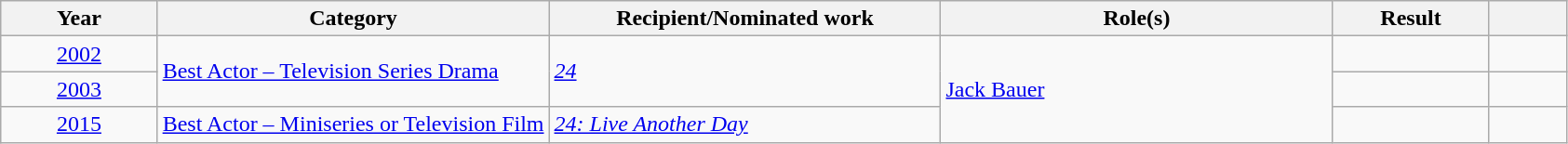<table class=wikitable>
<tr>
<th scope="col" width="10%">Year</th>
<th scope="col" width="25%">Category</th>
<th scope="col" width="25%">Recipient/Nominated work</th>
<th scope="col" width="25%">Role(s)</th>
<th scope="col" width="10%">Result</th>
<th scope="col" width="5%"></th>
</tr>
<tr>
<td scope="row" style="text-align:center"><a href='#'>2002</a></td>
<td rowspan="2"><a href='#'>Best Actor – Television Series Drama</a></td>
<td rowspan="2"><em><a href='#'>24</a></em></td>
<td rowspan="3"><a href='#'>Jack Bauer</a></td>
<td></td>
<td style="text-align:center;"></td>
</tr>
<tr>
<td scope="row" style="text-align:center"><a href='#'>2003</a></td>
<td></td>
<td style="text-align:center;"></td>
</tr>
<tr>
<td scope="row" style="text-align:center"><a href='#'>2015</a></td>
<td><a href='#'>Best Actor – Miniseries or Television Film</a></td>
<td><em><a href='#'>24: Live Another Day</a></em></td>
<td></td>
<td style="text-align:center;"></td>
</tr>
</table>
